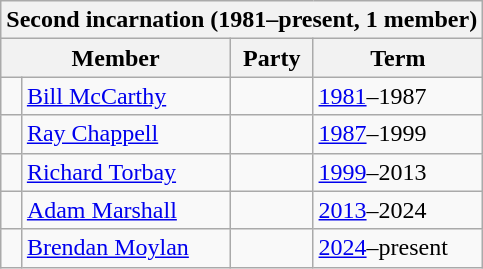<table class="wikitable">
<tr>
<th colspan="4">Second incarnation (1981–present, 1 member)</th>
</tr>
<tr>
<th colspan="2">Member</th>
<th>Party</th>
<th>Term</th>
</tr>
<tr>
<td> </td>
<td><a href='#'>Bill McCarthy</a></td>
<td></td>
<td><a href='#'>1981</a>–1987</td>
</tr>
<tr>
<td> </td>
<td><a href='#'>Ray Chappell</a></td>
<td></td>
<td><a href='#'>1987</a>–1999</td>
</tr>
<tr>
<td> </td>
<td><a href='#'>Richard Torbay</a></td>
<td></td>
<td><a href='#'>1999</a>–2013</td>
</tr>
<tr>
<td> </td>
<td><a href='#'>Adam Marshall</a></td>
<td></td>
<td><a href='#'>2013</a>–2024</td>
</tr>
<tr>
<td> </td>
<td><a href='#'>Brendan Moylan</a></td>
<td></td>
<td><a href='#'>2024</a>–present</td>
</tr>
</table>
